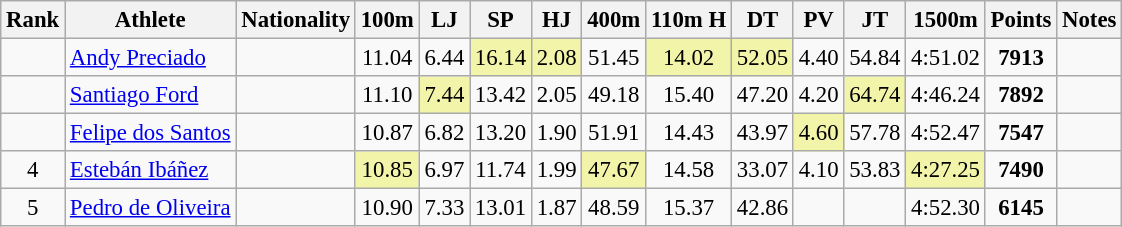<table class="wikitable sortable" style=" text-align:center;font-size:95%">
<tr>
<th>Rank</th>
<th>Athlete</th>
<th>Nationality</th>
<th>100m</th>
<th>LJ</th>
<th>SP</th>
<th>HJ</th>
<th>400m</th>
<th>110m H</th>
<th>DT</th>
<th>PV</th>
<th>JT</th>
<th>1500m</th>
<th>Points</th>
<th>Notes</th>
</tr>
<tr>
<td></td>
<td align=left><a href='#'>Andy Preciado</a></td>
<td align=left></td>
<td>11.04</td>
<td>6.44</td>
<td bgcolor=#F2F5A9>16.14</td>
<td bgcolor=#F2F5A9>2.08</td>
<td>51.45</td>
<td bgcolor=#F2F5A9>14.02</td>
<td bgcolor=#F2F5A9>52.05</td>
<td>4.40</td>
<td>54.84</td>
<td>4:51.02</td>
<td><strong>7913</strong></td>
<td></td>
</tr>
<tr>
<td></td>
<td align=left><a href='#'>Santiago Ford</a></td>
<td align=left></td>
<td>11.10</td>
<td bgcolor=#F2F5A9>7.44</td>
<td>13.42</td>
<td>2.05</td>
<td>49.18</td>
<td>15.40</td>
<td>47.20</td>
<td>4.20</td>
<td bgcolor=#F2F5A9>64.74</td>
<td>4:46.24</td>
<td><strong>7892</strong></td>
<td><strong></strong></td>
</tr>
<tr>
<td></td>
<td align=left><a href='#'>Felipe dos Santos</a></td>
<td align=left></td>
<td>10.87</td>
<td>6.82</td>
<td>13.20</td>
<td>1.90</td>
<td>51.91</td>
<td>14.43</td>
<td>43.97</td>
<td bgcolor=#F2F5A9>4.60</td>
<td>57.78</td>
<td>4:52.47</td>
<td><strong>7547</strong></td>
<td></td>
</tr>
<tr>
<td>4</td>
<td align=left><a href='#'>Estebán Ibáñez</a></td>
<td align=left></td>
<td bgcolor=#F2F5A9>10.85</td>
<td>6.97</td>
<td>11.74</td>
<td>1.99</td>
<td bgcolor=#F2F5A9>47.67</td>
<td>14.58</td>
<td>33.07</td>
<td>4.10</td>
<td>53.83</td>
<td bgcolor=#F2F5A9>4:27.25</td>
<td><strong>7490</strong></td>
<td></td>
</tr>
<tr>
<td>5</td>
<td align=left><a href='#'>Pedro de Oliveira</a></td>
<td align=left></td>
<td>10.90</td>
<td>7.33</td>
<td>13.01</td>
<td>1.87</td>
<td>48.59</td>
<td>15.37</td>
<td>42.86</td>
<td></td>
<td></td>
<td>4:52.30</td>
<td><strong>6145</strong></td>
<td></td>
</tr>
</table>
